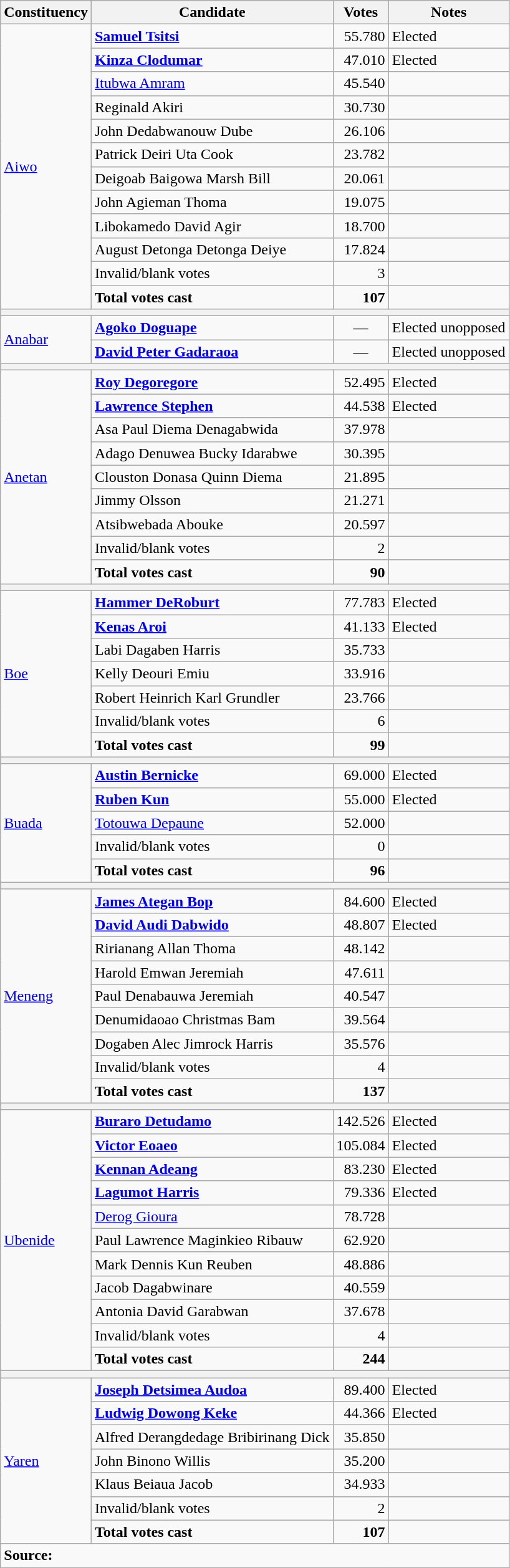<table class=wikitable style=text-align:left>
<tr>
<th>Constituency</th>
<th>Candidate</th>
<th>Votes</th>
<th>Notes</th>
</tr>
<tr>
<td rowspan=12><a href='#'>Aiwo</a></td>
<td><strong><a href='#'>Samuel Tsitsi</a></strong></td>
<td align=right>55.780</td>
<td>Elected</td>
</tr>
<tr>
<td><strong><a href='#'>Kinza Clodumar</a></strong></td>
<td align=right>47.010</td>
<td>Elected</td>
</tr>
<tr>
<td><a href='#'>Itubwa Amram</a></td>
<td align=right>45.540</td>
<td></td>
</tr>
<tr>
<td>Reginald Akiri</td>
<td align=right>30.730</td>
<td></td>
</tr>
<tr>
<td>John Dedabwanouw Dube</td>
<td align=right>26.106</td>
<td></td>
</tr>
<tr>
<td>Patrick Deiri Uta Cook</td>
<td align=right>23.782</td>
<td></td>
</tr>
<tr>
<td>Deigoab Baigowa Marsh Bill</td>
<td align=right>20.061</td>
<td></td>
</tr>
<tr>
<td>John Agieman Thoma</td>
<td align=right>19.075</td>
<td></td>
</tr>
<tr>
<td>Libokamedo David Agir</td>
<td align=right>18.700</td>
<td></td>
</tr>
<tr>
<td>August Detonga Detonga Deiye</td>
<td align=right>17.824</td>
<td></td>
</tr>
<tr>
<td>Invalid/blank votes</td>
<td align=right>3</td>
<td></td>
</tr>
<tr>
<td><strong>Total votes cast</strong></td>
<td align=right><strong>107</strong></td>
<td></td>
</tr>
<tr>
<th colspan=4></th>
</tr>
<tr>
<td rowspan=2><a href='#'>Anabar</a></td>
<td><strong><a href='#'>Agoko Doguape</a></strong></td>
<td align=center>—</td>
<td>Elected unopposed</td>
</tr>
<tr>
<td><strong><a href='#'>David Peter Gadaraoa</a></strong></td>
<td align=center>—</td>
<td>Elected unopposed</td>
</tr>
<tr>
<th colspan=4></th>
</tr>
<tr>
<td rowspan=9><a href='#'>Anetan</a></td>
<td><strong><a href='#'>Roy Degoregore</a></strong></td>
<td align=right>52.495</td>
<td>Elected</td>
</tr>
<tr>
<td><strong><a href='#'>Lawrence Stephen</a></strong></td>
<td align=right>44.538</td>
<td>Elected</td>
</tr>
<tr>
<td>Asa Paul Diema Denagabwida</td>
<td align=right>37.978</td>
<td></td>
</tr>
<tr>
<td>Adago Denuwea Bucky Idarabwe</td>
<td align=right>30.395</td>
<td></td>
</tr>
<tr>
<td>Clouston Donasa Quinn Diema</td>
<td align=right>21.895</td>
<td></td>
</tr>
<tr>
<td>Jimmy Olsson</td>
<td align=right>21.271</td>
<td></td>
</tr>
<tr>
<td>Atsibwebada Abouke</td>
<td align=right>20.597</td>
<td></td>
</tr>
<tr>
<td>Invalid/blank votes</td>
<td align=right>2</td>
<td></td>
</tr>
<tr>
<td><strong>Total votes cast</strong></td>
<td align=right><strong>90</strong></td>
<td></td>
</tr>
<tr>
<th colspan=4></th>
</tr>
<tr>
<td rowspan=7><a href='#'>Boe</a></td>
<td><strong><a href='#'>Hammer DeRoburt</a></strong></td>
<td align=right>77.783</td>
<td>Elected</td>
</tr>
<tr>
<td><strong><a href='#'>Kenas Aroi</a></strong></td>
<td align=right>41.133</td>
<td>Elected</td>
</tr>
<tr>
<td>Labi Dagaben Harris</td>
<td align=right>35.733</td>
<td></td>
</tr>
<tr>
<td>Kelly Deouri Emiu</td>
<td align=right>33.916</td>
<td></td>
</tr>
<tr>
<td>Robert Heinrich Karl Grundler</td>
<td align=right>23.766</td>
<td></td>
</tr>
<tr>
<td>Invalid/blank votes</td>
<td align=right>6</td>
<td></td>
</tr>
<tr>
<td><strong>Total votes cast</strong></td>
<td align=right><strong>99</strong></td>
<td></td>
</tr>
<tr>
<th colspan=4></th>
</tr>
<tr>
<td rowspan=5><a href='#'>Buada</a></td>
<td><strong><a href='#'>Austin Bernicke</a></strong></td>
<td align=right>69.000</td>
<td>Elected</td>
</tr>
<tr>
<td><strong><a href='#'>Ruben Kun</a></strong></td>
<td align=right>55.000</td>
<td>Elected</td>
</tr>
<tr>
<td><a href='#'>Totouwa Depaune</a></td>
<td align=right>52.000</td>
<td></td>
</tr>
<tr>
<td>Invalid/blank votes</td>
<td align=right>0</td>
<td></td>
</tr>
<tr>
<td><strong>Total votes cast</strong></td>
<td align=right><strong>96</strong></td>
<td></td>
</tr>
<tr>
<th colspan=4></th>
</tr>
<tr>
<td rowspan=9><a href='#'>Meneng</a></td>
<td><strong><a href='#'>James Ategan Bop</a></strong></td>
<td align=right>84.600</td>
<td>Elected</td>
</tr>
<tr>
<td><strong><a href='#'>David Audi Dabwido</a></strong></td>
<td align=right>48.807</td>
<td>Elected</td>
</tr>
<tr>
<td>Ririanang Allan Thoma</td>
<td align=right>48.142</td>
<td></td>
</tr>
<tr>
<td>Harold Emwan Jeremiah</td>
<td align=right>47.611</td>
<td></td>
</tr>
<tr>
<td>Paul Denabauwa Jeremiah</td>
<td align=right>40.547</td>
<td></td>
</tr>
<tr>
<td>Denumidaoao Christmas Bam</td>
<td align=right>39.564</td>
<td></td>
</tr>
<tr>
<td>Dogaben Alec Jimrock Harris</td>
<td align=right>35.576</td>
<td></td>
</tr>
<tr>
<td>Invalid/blank votes</td>
<td align=right>4</td>
<td></td>
</tr>
<tr>
<td><strong>Total votes cast</strong></td>
<td align=right><strong>137</strong></td>
<td></td>
</tr>
<tr>
<th colspan=4></th>
</tr>
<tr>
<td rowspan=11><a href='#'>Ubenide</a></td>
<td><strong><a href='#'>Buraro Detudamo</a></strong></td>
<td align=right>142.526</td>
<td>Elected</td>
</tr>
<tr>
<td><strong><a href='#'>Victor Eoaeo</a></strong></td>
<td align=right>105.084</td>
<td>Elected</td>
</tr>
<tr>
<td><strong><a href='#'>Kennan Adeang</a></strong></td>
<td align=right>83.230</td>
<td>Elected</td>
</tr>
<tr>
<td><strong><a href='#'>Lagumot Harris</a></strong></td>
<td align=right>79.336</td>
<td>Elected</td>
</tr>
<tr>
<td><a href='#'>Derog Gioura</a></td>
<td align=right>78.728</td>
<td></td>
</tr>
<tr>
<td>Paul Lawrence Maginkieo Ribauw</td>
<td align=right>62.920</td>
<td></td>
</tr>
<tr>
<td>Mark Dennis Kun Reuben</td>
<td align=right>48.886</td>
<td></td>
</tr>
<tr>
<td>Jacob Dagabwinare</td>
<td align=right>40.559</td>
<td></td>
</tr>
<tr>
<td>Antonia David Garabwan</td>
<td align=right>37.678</td>
<td></td>
</tr>
<tr>
<td>Invalid/blank votes</td>
<td align=right>4</td>
<td></td>
</tr>
<tr>
<td><strong>Total votes cast</strong></td>
<td align=right><strong>244</strong></td>
<td></td>
</tr>
<tr>
<th colspan=4></th>
</tr>
<tr>
<td rowspan=7><a href='#'>Yaren</a></td>
<td><strong><a href='#'>Joseph Detsimea Audoa</a></strong></td>
<td align=right>89.400</td>
<td>Elected</td>
</tr>
<tr>
<td><strong><a href='#'>Ludwig Dowong Keke</a></strong></td>
<td align=right>44.366</td>
<td>Elected</td>
</tr>
<tr>
<td>Alfred Derangdedage Bribirinang Dick</td>
<td align=right>35.850</td>
<td></td>
</tr>
<tr>
<td>John Binono Willis</td>
<td align=right>35.200</td>
<td></td>
</tr>
<tr>
<td>Klaus Beiaua Jacob</td>
<td align=right>34.933</td>
<td></td>
</tr>
<tr>
<td>Invalid/blank votes</td>
<td align=right>2</td>
<td></td>
</tr>
<tr>
<td><strong>Total votes cast</strong></td>
<td align=right><strong>107</strong></td>
<td></td>
</tr>
<tr>
<td align=left colspan=4><strong>Source:</strong> </td>
</tr>
</table>
